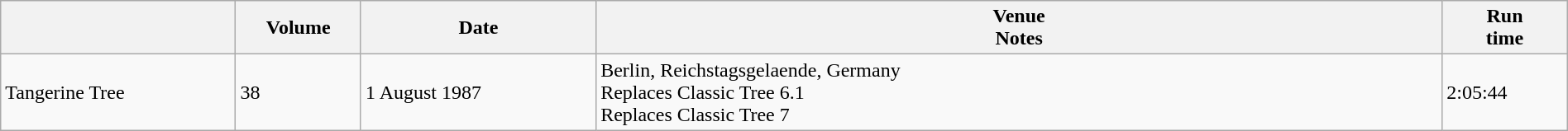<table class="wikitable" style="width: 100%;">
<tr>
<th style="width: 15%;"></th>
<th style="width: 8%;">Volume</th>
<th style="width: 15%;">Date</th>
<th>Venue<br>Notes</th>
<th style="width: 8%;">Run<br>time</th>
</tr>
<tr>
<td>Tangerine Tree</td>
<td>38</td>
<td>1 August 1987</td>
<td>Berlin, Reichstagsgelaende, Germany<br>Replaces Classic Tree 6.1<br>Replaces Classic Tree 7</td>
<td>2:05:44</td>
</tr>
</table>
